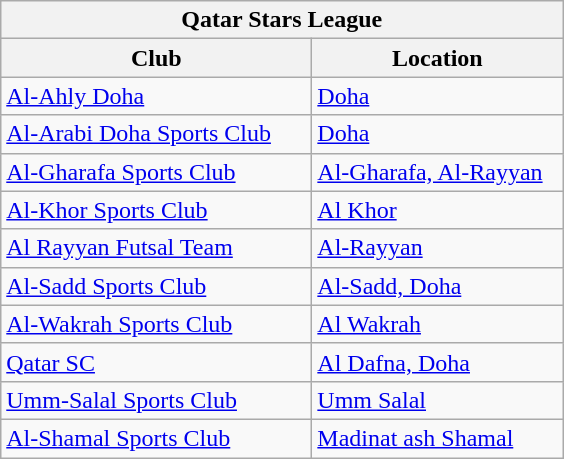<table class="wikitable">
<tr>
<th colspan="4">Qatar Stars League</th>
</tr>
<tr>
<th style="width:200px;">Club</th>
<th style="width:160px;">Location</th>
</tr>
<tr style="vertical-align:top;">
<td><a href='#'>Al-Ahly Doha</a></td>
<td><a href='#'>Doha</a></td>
</tr>
<tr style="vertical-align:top;">
<td><a href='#'>Al-Arabi Doha Sports Club</a></td>
<td><a href='#'>Doha</a></td>
</tr>
<tr style="vertical-align:top;">
<td><a href='#'>Al-Gharafa Sports Club</a></td>
<td><a href='#'>Al-Gharafa, Al-Rayyan</a></td>
</tr>
<tr style="vertical-align:top;">
<td><a href='#'>Al-Khor Sports Club</a></td>
<td><a href='#'>Al Khor</a></td>
</tr>
<tr style="vertical-align:top;">
<td><a href='#'>Al Rayyan Futsal Team</a></td>
<td><a href='#'>Al-Rayyan</a></td>
</tr>
<tr style="vertical-align:top;">
<td><a href='#'>Al-Sadd Sports Club</a></td>
<td><a href='#'>Al-Sadd, Doha</a></td>
</tr>
<tr style="vertical-align:top;">
<td><a href='#'>Al-Wakrah Sports Club</a></td>
<td><a href='#'>Al Wakrah</a></td>
</tr>
<tr style="vertical-align:top;">
<td><a href='#'>Qatar SC</a></td>
<td><a href='#'>Al Dafna, Doha</a></td>
</tr>
<tr style="vertical-align:top;">
<td><a href='#'>Umm-Salal Sports Club</a></td>
<td><a href='#'>Umm Salal</a></td>
</tr>
<tr style="vertical-align:top;">
<td><a href='#'>Al-Shamal Sports Club</a></td>
<td><a href='#'>Madinat ash Shamal</a></td>
</tr>
</table>
